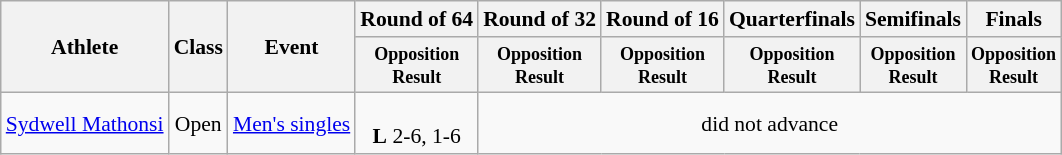<table class=wikitable style="font-size:90%">
<tr>
<th rowspan="2">Athlete</th>
<th rowspan="2">Class</th>
<th rowspan="2">Event</th>
<th>Round of 64</th>
<th>Round of 32</th>
<th>Round of 16</th>
<th>Quarterfinals</th>
<th>Semifinals</th>
<th>Finals</th>
</tr>
<tr>
<th style="line-height:1em"><small>Opposition<br>Result</small></th>
<th style="line-height:1em"><small>Opposition<br>Result</small></th>
<th style="line-height:1em"><small>Opposition<br>Result</small></th>
<th style="line-height:1em"><small>Opposition<br>Result</small></th>
<th style="line-height:1em"><small>Opposition<br>Result</small></th>
<th style="line-height:1em"><small>Opposition<br>Result</small></th>
</tr>
<tr>
<td><a href='#'>Sydwell Mathonsi</a></td>
<td style="text-align:center;">Open</td>
<td><a href='#'>Men's singles</a></td>
<td style="text-align:center;"><br><strong>L</strong> 2-6, 1-6</td>
<td style="text-align:center;" colspan="5">did not advance</td>
</tr>
</table>
